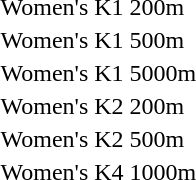<table>
<tr>
<td>Women's K1 200m<br></td>
<td></td>
<td></td>
<td></td>
</tr>
<tr>
<td>Women's K1 500m<br></td>
<td></td>
<td></td>
<td></td>
</tr>
<tr>
<td>Women's K1 5000m<br></td>
<td></td>
<td></td>
<td></td>
</tr>
<tr>
<td>Women's K2 200m<br></td>
<td></td>
<td></td>
<td></td>
</tr>
<tr>
<td>Women's K2 500m<br></td>
<td></td>
<td></td>
<td></td>
</tr>
<tr>
<td>Women's K4 1000m<br></td>
<td></td>
<td></td>
<td></td>
</tr>
</table>
